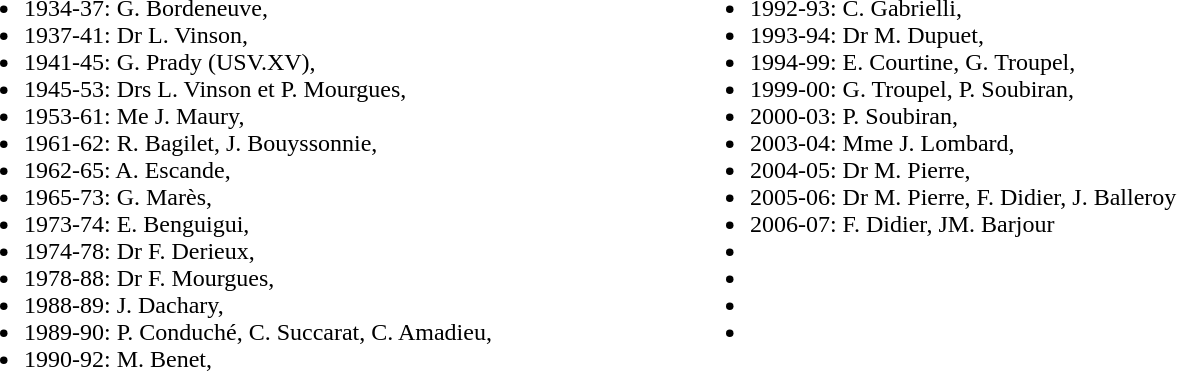<table border="0" cellpadding="2">
<tr valign="top">
<td><br><ul><li>1934-37: G. Bordeneuve,</li><li>1937-41: Dr L. Vinson,</li><li>1941-45: G. Prady (USV.XV),</li><li>1945-53: Drs L. Vinson et P. Mourgues,</li><li>1953-61: Me J. Maury,</li><li>1961-62: R. Bagilet, J. Bouyssonnie,</li><li>1962-65: A. Escande,</li><li>1965-73: G. Marès,</li><li>1973-74: E. Benguigui,</li><li>1974-78: Dr F. Derieux,</li><li>1978-88: Dr F. Mourgues,</li><li>1988-89: J. Dachary,</li><li>1989-90: P. Conduché, C. Succarat, C. Amadieu,</li><li>1990-92: M. Benet,</li></ul></td>
<td width="120"> </td>
<td valign="top"><br><ul><li>1992-93: C. Gabrielli,</li><li>1993-94: Dr M. Dupuet,</li><li>1994-99: E. Courtine, G. Troupel,</li><li>1999-00: G. Troupel, P. Soubiran,</li><li>2000-03: P. Soubiran,</li><li>2003-04: Mme J. Lombard,</li><li>2004-05: Dr M. Pierre,</li><li>2005-06: Dr M. Pierre, F. Didier, J. Balleroy</li><li>2006-07: F. Didier, JM. Barjour</li><li></li><li></li><li></li><li></li></ul></td>
</tr>
</table>
